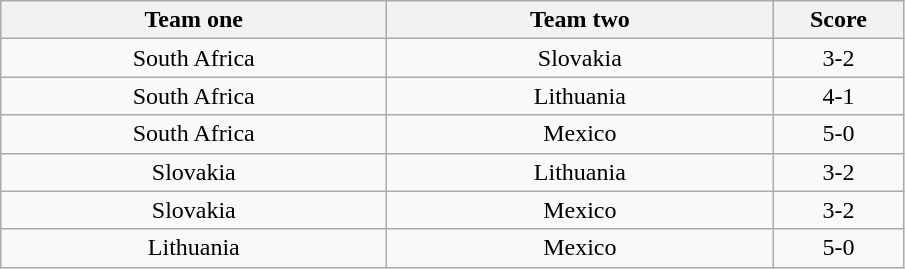<table class="wikitable" style="text-align: center">
<tr>
<th width=250>Team one</th>
<th width=250>Team two</th>
<th width=80>Score</th>
</tr>
<tr>
<td> South Africa</td>
<td> Slovakia</td>
<td>3-2</td>
</tr>
<tr>
<td> South Africa</td>
<td> Lithuania</td>
<td>4-1</td>
</tr>
<tr>
<td> South Africa</td>
<td> Mexico</td>
<td>5-0</td>
</tr>
<tr>
<td> Slovakia</td>
<td> Lithuania</td>
<td>3-2</td>
</tr>
<tr>
<td> Slovakia</td>
<td> Mexico</td>
<td>3-2</td>
</tr>
<tr>
<td> Lithuania</td>
<td> Mexico</td>
<td>5-0</td>
</tr>
</table>
